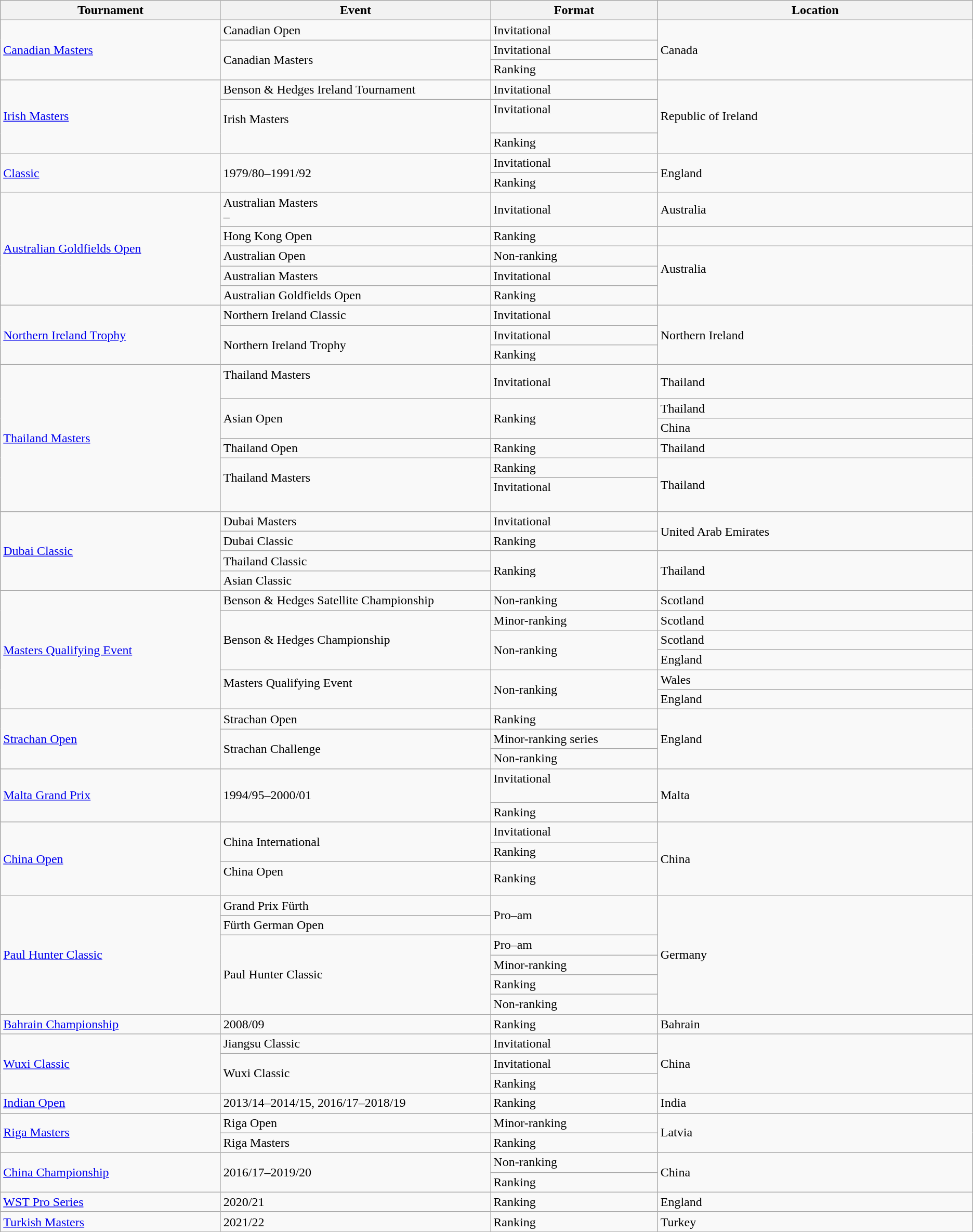<table class="wikitable">
<tr>
<th style="width:20em;">Tournament</th>
<th style="width:25em;">Event</th>
<th style="width:15em;">Format</th>
<th style="width:30em;">Location</th>
</tr>
<tr>
<td rowspan="3"><a href='#'>Canadian Masters</a></td>
<td>Canadian Open <br> </td>
<td>Invitational</td>
<td rowspan="3">Canada <br> </td>
</tr>
<tr>
<td rowspan="2">Canadian Masters <br> </td>
<td>Invitational<br> </td>
</tr>
<tr>
<td>Ranking <br> </td>
</tr>
<tr>
<td rowspan="3"><a href='#'>Irish Masters</a></td>
<td>Benson & Hedges Ireland Tournament <br> </td>
<td>Invitational</td>
<td rowspan="3">Republic of Ireland <br> </td>
</tr>
<tr>
<td rowspan="2">Irish Masters <br>  <br> </td>
<td>Invitational <br>  <br> </td>
</tr>
<tr>
<td>Ranking <br> </td>
</tr>
<tr>
<td rowspan="2"><a href='#'>Classic</a></td>
<td rowspan="2">1979/80–1991/92</td>
<td>Invitational <br> </td>
<td rowspan="2">England <br> </td>
</tr>
<tr>
<td>Ranking <br> </td>
</tr>
<tr>
<td rowspan="5"><a href='#'>Australian Goldfields Open</a></td>
<td>Australian Masters <br> –</td>
<td>Invitational</td>
<td>Australia <br> </td>
</tr>
<tr>
<td>Hong Kong Open <br> </td>
<td>Ranking</td>
<td></td>
</tr>
<tr>
<td>Australian Open <br> </td>
<td>Non-ranking</td>
<td rowspan="3">Australia <br>  <br> </td>
</tr>
<tr>
<td>Australian Masters <br> </td>
<td>Invitational</td>
</tr>
<tr>
<td>Australian Goldfields Open <br> </td>
<td>Ranking</td>
</tr>
<tr>
<td rowspan="3"><a href='#'>Northern Ireland Trophy</a></td>
<td>Northern Ireland Classic <br> </td>
<td>Invitational</td>
<td rowspan="3">Northern Ireland <br> </td>
</tr>
<tr>
<td rowspan="2">Northern Ireland Trophy <br> </td>
<td>Invitational <br> </td>
</tr>
<tr>
<td>Ranking <br> </td>
</tr>
<tr>
<td rowspan="6"><a href='#'>Thailand Masters</a></td>
<td>Thailand Masters <br>  <br> </td>
<td>Invitational</td>
<td>Thailand <br> </td>
</tr>
<tr>
<td rowspan="2">Asian Open <br> </td>
<td rowspan="2">Ranking</td>
<td>Thailand <br> </td>
</tr>
<tr>
<td>China <br> </td>
</tr>
<tr>
<td>Thailand Open <br> </td>
<td>Ranking</td>
<td>Thailand <br> </td>
</tr>
<tr>
<td rowspan="2">Thailand Masters <br>  <br> </td>
<td>Ranking <br> </td>
<td rowspan="2">Thailand <br> </td>
</tr>
<tr>
<td>Invitational <br>  <br> </td>
</tr>
<tr>
<td rowspan="4"><a href='#'>Dubai Classic</a></td>
<td>Dubai Masters <br> </td>
<td>Invitational</td>
<td rowspan="2">United Arab Emirates <br> </td>
</tr>
<tr>
<td>Dubai Classic <br> </td>
<td>Ranking</td>
</tr>
<tr>
<td>Thailand Classic <br> </td>
<td rowspan="2">Ranking</td>
<td rowspan="2">Thailand <br> </td>
</tr>
<tr>
<td>Asian Classic <br> </td>
</tr>
<tr>
<td rowspan="6"><a href='#'>Masters Qualifying Event</a></td>
<td>Benson & Hedges Satellite Championship <br> </td>
<td>Non-ranking</td>
<td>Scotland </td>
</tr>
<tr>
<td rowspan="3">Benson & Hedges Championship <br> </td>
<td>Minor-ranking <br> </td>
<td>Scotland </td>
</tr>
<tr>
<td rowspan="2">Non-ranking <br> </td>
<td>Scotland <br> </td>
</tr>
<tr>
<td>England <br> </td>
</tr>
<tr>
<td rowspan="2">Masters Qualifying Event <br>  <br> </td>
<td rowspan="2">Non-ranking</td>
<td>Wales <br> </td>
</tr>
<tr>
<td>England <br> </td>
</tr>
<tr>
<td rowspan="3"><a href='#'>Strachan Open</a></td>
<td>Strachan Open <br> </td>
<td>Ranking</td>
<td rowspan="3">England <br> </td>
</tr>
<tr>
<td rowspan="2">Strachan Challenge <br> </td>
<td>Minor-ranking series<br> </td>
</tr>
<tr>
<td>Non-ranking <br> </td>
</tr>
<tr>
<td rowspan="2"><a href='#'>Malta Grand Prix</a></td>
<td rowspan="2">1994/95–2000/01</td>
<td>Invitational <br>  <br> </td>
<td rowspan="2">Malta <br> </td>
</tr>
<tr>
<td>Ranking <br> </td>
</tr>
<tr>
<td rowspan="3"><a href='#'>China Open</a></td>
<td rowspan="2">China International <br> </td>
<td>Invitational <br> </td>
<td rowspan="3">China <br> </td>
</tr>
<tr>
<td>Ranking <br> </td>
</tr>
<tr>
<td>China Open <br>  <br> </td>
<td>Ranking</td>
</tr>
<tr>
<td rowspan="6"><a href='#'>Paul Hunter Classic</a></td>
<td>Grand Prix Fürth <br> </td>
<td rowspan="2">Pro–am</td>
<td rowspan="6">Germany </td>
</tr>
<tr>
<td>Fürth German Open <br> </td>
</tr>
<tr>
<td rowspan="4">Paul Hunter Classic <br> </td>
<td>Pro–am <br> </td>
</tr>
<tr>
<td>Minor-ranking <br> </td>
</tr>
<tr>
<td>Ranking <br> </td>
</tr>
<tr>
<td>Non-ranking <br> </td>
</tr>
<tr>
<td><a href='#'>Bahrain Championship</a></td>
<td>2008/09</td>
<td>Ranking</td>
<td>Bahrain </td>
</tr>
<tr>
<td rowspan="3"><a href='#'>Wuxi Classic</a></td>
<td>Jiangsu Classic <br> </td>
<td>Invitational</td>
<td rowspan="3">China <br> </td>
</tr>
<tr>
<td rowspan="2">Wuxi Classic <br> </td>
<td>Invitational <br> </td>
</tr>
<tr>
<td>Ranking <br> </td>
</tr>
<tr>
<td><a href='#'>Indian Open</a></td>
<td>2013/14–2014/15, 2016/17–2018/19</td>
<td>Ranking</td>
<td>India <br> </td>
</tr>
<tr>
<td rowspan="2"><a href='#'>Riga Masters</a></td>
<td>Riga Open  <br> </td>
<td>Minor-ranking</td>
<td rowspan="2">Latvia </td>
</tr>
<tr>
<td>Riga Masters  <br> </td>
<td>Ranking</td>
</tr>
<tr>
<td rowspan="2"><a href='#'>China Championship</a></td>
<td rowspan="2">2016/17–2019/20</td>
<td>Non-ranking <br> </td>
<td rowspan="2">China <br> </td>
</tr>
<tr>
<td>Ranking <br> </td>
</tr>
<tr>
<td><a href='#'>WST Pro Series</a></td>
<td>2020/21</td>
<td>Ranking</td>
<td>England </td>
</tr>
<tr>
<td><a href='#'>Turkish Masters</a></td>
<td>2021/22</td>
<td>Ranking</td>
<td>Turkey </td>
</tr>
</table>
